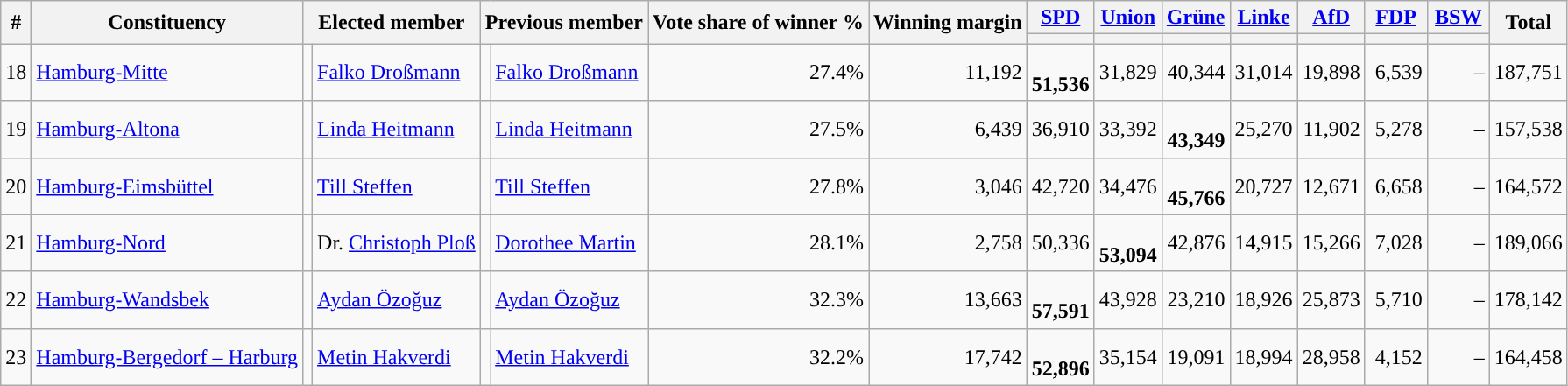<table class="wikitable sortable" style="text-align:right">
<tr>
<th rowspan="2">#</th>
<th rowspan="2">Constituency</th>
<th rowspan="2" colspan="2">Elected member</th>
<th rowspan="2" colspan="2">Previous member</th>
<th rowspan="2">Vote share of winner %</th>
<th rowspan="2">Winning margin</th>
<th class="wikitable sortable" style="width:40px;"><a href='#'>SPD</a></th>
<th class="wikitable sortable" style="width:40px;"><a href='#'>Union</a></th>
<th class="wikitable sortable" style="width:40px;"><a href='#'>Grüne</a></th>
<th class="wikitable sortable" style="width:40px;"><a href='#'>Linke</a></th>
<th class="wikitable sortable" style="width:40px;"><a href='#'>AfD</a></th>
<th class="wikitable sortable" style="width:40px;"><a href='#'>FDP</a></th>
<th class="wikitable sortable" style="width:40px;"><a href='#'>BSW</a></th>
<th class="wikitable sortable" style="width:40px;" rowspan="2">Total</th>
</tr>
<tr>
<th class="wikitable sortable" style="background:"></th>
<th class="wikitable sortable" style="background:"></th>
<th class="wikitable sortable" style="background:"></th>
<th class="wikitable sortable" style="background:"></th>
<th class="wikitable sortable" style="background:"></th>
<th class="wikitable sortable" style="background:"></th>
<th class="wikitable sortable" style="background:"></th>
</tr>
<tr>
<td>18</td>
<td align=left><a href='#'>Hamburg-Mitte</a></td>
<td bgcolor=></td>
<td align=left><a href='#'>Falko Droßmann</a></td>
<td bgcolor=></td>
<td align=left><a href='#'>Falko Droßmann</a></td>
<td>27.4%</td>
<td>11,192</td>
<td><br><strong>51,536</strong></td>
<td>31,829</td>
<td>40,344</td>
<td>31,014</td>
<td>19,898</td>
<td>6,539</td>
<td>–</td>
<td>187,751</td>
</tr>
<tr>
<td>19</td>
<td align=left><a href='#'>Hamburg-Altona</a></td>
<td bgcolor=></td>
<td align=left><a href='#'>Linda Heitmann</a></td>
<td bgcolor=></td>
<td align=left><a href='#'>Linda Heitmann</a></td>
<td>27.5%</td>
<td>6,439</td>
<td>36,910</td>
<td>33,392</td>
<td><br><strong>43,349</strong></td>
<td>25,270</td>
<td>11,902</td>
<td>5,278</td>
<td>–</td>
<td>157,538</td>
</tr>
<tr>
<td>20</td>
<td align=left><a href='#'>Hamburg-Eimsbüttel</a></td>
<td bgcolor=></td>
<td align=left><a href='#'>Till Steffen</a></td>
<td bgcolor=></td>
<td align=left><a href='#'>Till Steffen</a></td>
<td>27.8%</td>
<td>3,046</td>
<td>42,720</td>
<td>34,476</td>
<td><br><strong>45,766</strong></td>
<td>20,727</td>
<td>12,671</td>
<td>6,658</td>
<td>–</td>
<td>164,572</td>
</tr>
<tr>
<td>21</td>
<td align=left><a href='#'>Hamburg-Nord</a></td>
<td bgcolor=></td>
<td align=left>Dr. <a href='#'>Christoph Ploß</a></td>
<td bgcolor=></td>
<td align=left><a href='#'>Dorothee Martin</a></td>
<td>28.1%</td>
<td>2,758</td>
<td>50,336</td>
<td><br><strong>53,094</strong></td>
<td>42,876</td>
<td>14,915</td>
<td>15,266</td>
<td>7,028</td>
<td>–</td>
<td>189,066</td>
</tr>
<tr>
<td>22</td>
<td align=left><a href='#'>Hamburg-Wandsbek</a></td>
<td bgcolor=></td>
<td align=left><a href='#'>Aydan Özoğuz</a></td>
<td bgcolor=></td>
<td align=left><a href='#'>Aydan Özoğuz</a></td>
<td>32.3%</td>
<td>13,663</td>
<td><br><strong>57,591</strong></td>
<td>43,928</td>
<td>23,210</td>
<td>18,926</td>
<td>25,873</td>
<td>5,710</td>
<td>–</td>
<td>178,142</td>
</tr>
<tr>
<td>23</td>
<td align=left><a href='#'>Hamburg-Bergedorf – Harburg</a></td>
<td bgcolor=></td>
<td align=left><a href='#'>Metin Hakverdi</a></td>
<td bgcolor=></td>
<td align=left><a href='#'>Metin Hakverdi</a></td>
<td>32.2%</td>
<td>17,742</td>
<td><br><strong>52,896</strong></td>
<td>35,154</td>
<td>19,091</td>
<td>18,994</td>
<td>28,958</td>
<td>4,152</td>
<td>–</td>
<td>164,458</td>
</tr>
</table>
